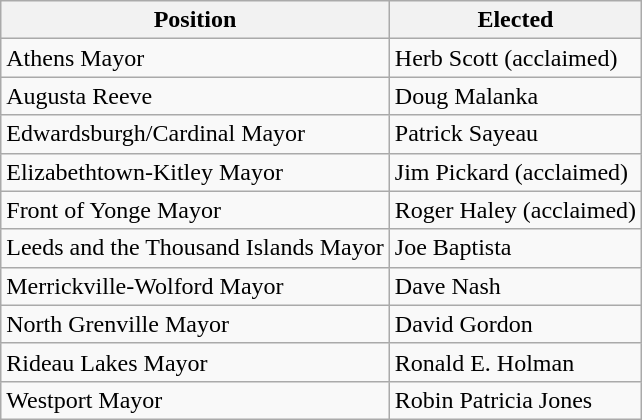<table class="wikitable">
<tr>
<th>Position</th>
<th>Elected</th>
</tr>
<tr>
<td>Athens Mayor</td>
<td>Herb Scott (acclaimed)</td>
</tr>
<tr>
<td>Augusta Reeve</td>
<td>Doug Malanka</td>
</tr>
<tr>
<td>Edwardsburgh/Cardinal Mayor</td>
<td>Patrick Sayeau</td>
</tr>
<tr>
<td>Elizabethtown-Kitley Mayor</td>
<td>Jim Pickard (acclaimed)</td>
</tr>
<tr>
<td>Front of Yonge Mayor</td>
<td>Roger Haley (acclaimed)</td>
</tr>
<tr>
<td>Leeds and the Thousand Islands Mayor</td>
<td>Joe Baptista</td>
</tr>
<tr>
<td>Merrickville-Wolford Mayor</td>
<td>Dave Nash</td>
</tr>
<tr>
<td>North Grenville Mayor</td>
<td>David Gordon</td>
</tr>
<tr>
<td>Rideau Lakes Mayor</td>
<td>Ronald E. Holman</td>
</tr>
<tr>
<td>Westport Mayor</td>
<td>Robin Patricia Jones</td>
</tr>
</table>
